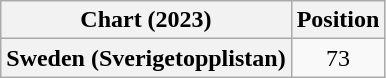<table class="wikitable plainrowheaders" style="text-align:center">
<tr>
<th scope="col">Chart (2023)</th>
<th scope="col">Position</th>
</tr>
<tr>
<th scope="row">Sweden (Sverigetopplistan)</th>
<td>73</td>
</tr>
</table>
